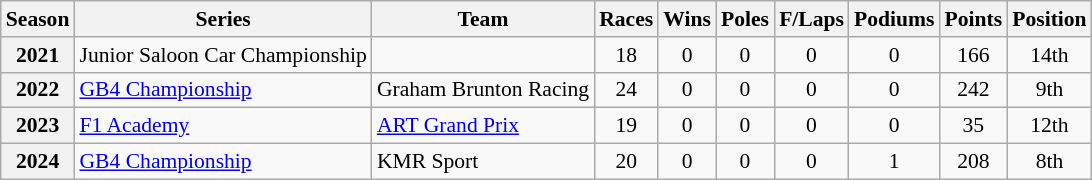<table class="wikitable" style="font-size: 90%; text-align:center">
<tr>
<th>Season</th>
<th>Series</th>
<th>Team</th>
<th>Races</th>
<th>Wins</th>
<th>Poles</th>
<th>F/Laps</th>
<th>Podiums</th>
<th>Points</th>
<th>Position</th>
</tr>
<tr>
<th>2021</th>
<td align=left>Junior Saloon Car Championship</td>
<td></td>
<td>18</td>
<td>0</td>
<td>0</td>
<td>0</td>
<td>0</td>
<td>166</td>
<td>14th</td>
</tr>
<tr>
<th>2022</th>
<td align=left><a href='#'>GB4 Championship</a></td>
<td align=left>Graham Brunton Racing</td>
<td>24</td>
<td>0</td>
<td>0</td>
<td>0</td>
<td>0</td>
<td>242</td>
<td>9th</td>
</tr>
<tr>
<th>2023</th>
<td align=left><a href='#'>F1 Academy</a></td>
<td align=left><a href='#'>ART Grand Prix</a></td>
<td>19</td>
<td>0</td>
<td>0</td>
<td>0</td>
<td>0</td>
<td>35</td>
<td>12th</td>
</tr>
<tr>
<th>2024</th>
<td align=left><a href='#'>GB4 Championship</a></td>
<td align=left>KMR Sport</td>
<td>20</td>
<td>0</td>
<td>0</td>
<td>0</td>
<td>1</td>
<td>208</td>
<td>8th</td>
</tr>
</table>
